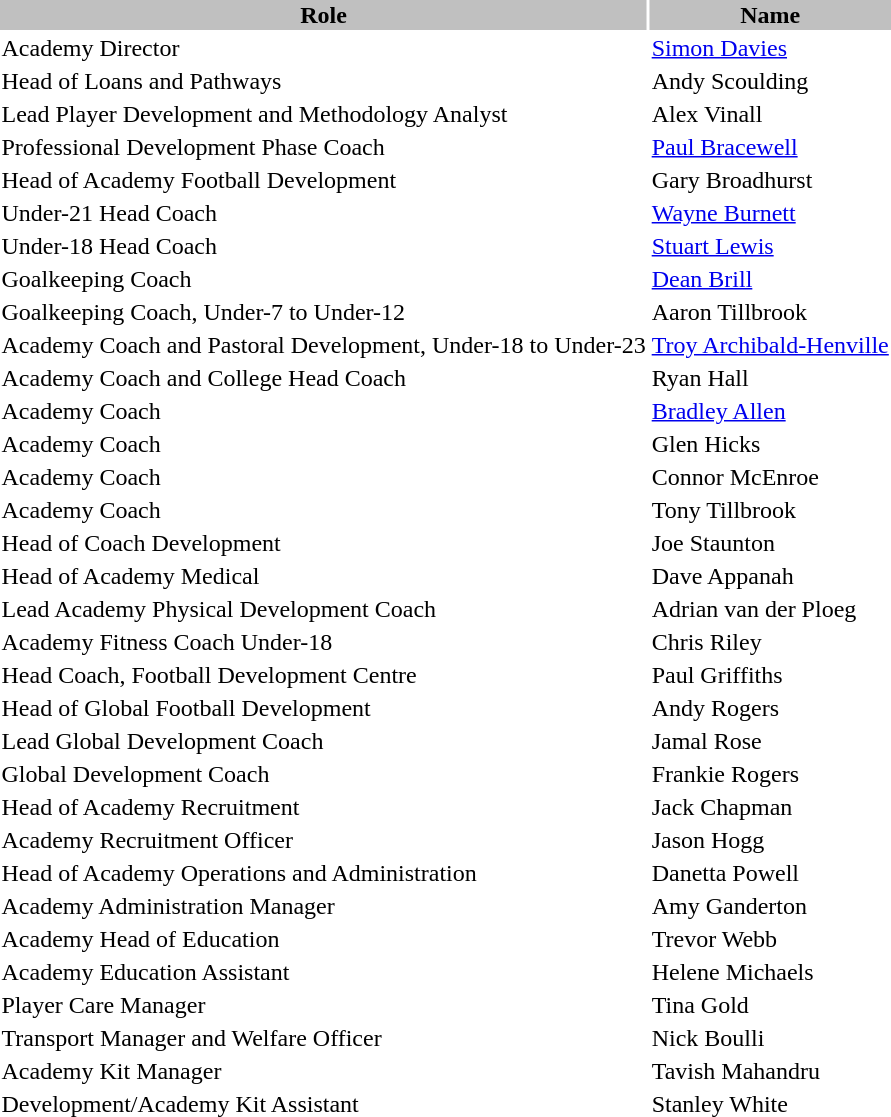<table class="toccolours">
<tr>
<th bgcolor=silver>Role</th>
<th bgcolor=silver>Name</th>
</tr>
<tr>
<td>Academy Director</td>
<td><a href='#'>Simon Davies</a></td>
</tr>
<tr>
<td>Head of Loans and Pathways</td>
<td>Andy Scoulding</td>
</tr>
<tr>
<td>Lead Player Development and Methodology Analyst</td>
<td>Alex Vinall</td>
</tr>
<tr>
<td>Professional Development Phase Coach</td>
<td><a href='#'>Paul Bracewell</a></td>
</tr>
<tr>
<td>Head of Academy Football Development</td>
<td>Gary Broadhurst</td>
</tr>
<tr>
<td>Under-21 Head Coach</td>
<td><a href='#'>Wayne Burnett</a></td>
</tr>
<tr>
<td>Under-18 Head Coach</td>
<td><a href='#'>Stuart Lewis</a></td>
</tr>
<tr>
<td>Goalkeeping Coach</td>
<td><a href='#'>Dean Brill</a></td>
</tr>
<tr>
<td>Goalkeeping Coach, Under-7 to Under-12</td>
<td>Aaron Tillbrook</td>
</tr>
<tr>
<td>Academy Coach and Pastoral Development, Under-18 to Under-23</td>
<td><a href='#'>Troy Archibald-Henville</a></td>
</tr>
<tr>
<td>Academy Coach and College Head Coach</td>
<td>Ryan Hall</td>
</tr>
<tr>
<td>Academy Coach</td>
<td><a href='#'>Bradley Allen</a></td>
</tr>
<tr>
<td>Academy Coach</td>
<td>Glen Hicks</td>
</tr>
<tr>
<td>Academy Coach</td>
<td>Connor McEnroe</td>
</tr>
<tr>
<td>Academy Coach</td>
<td>Tony Tillbrook</td>
</tr>
<tr>
<td>Head of Coach Development</td>
<td>Joe Staunton</td>
</tr>
<tr>
<td>Head of Academy Medical</td>
<td>Dave Appanah</td>
</tr>
<tr>
<td>Lead Academy Physical Development Coach</td>
<td>Adrian van der Ploeg</td>
</tr>
<tr>
<td>Academy Fitness Coach Under-18</td>
<td>Chris Riley</td>
</tr>
<tr>
<td>Head Coach, Football Development Centre</td>
<td>Paul Griffiths</td>
</tr>
<tr>
<td>Head of Global Football Development</td>
<td>Andy Rogers</td>
</tr>
<tr>
<td>Lead Global Development Coach</td>
<td>Jamal Rose</td>
</tr>
<tr>
<td>Global Development Coach</td>
<td>Frankie Rogers</td>
</tr>
<tr>
<td>Head of Academy Recruitment</td>
<td>Jack Chapman</td>
</tr>
<tr>
<td>Academy Recruitment Officer</td>
<td>Jason Hogg</td>
</tr>
<tr>
<td>Head of Academy Operations and Administration</td>
<td>Danetta Powell</td>
</tr>
<tr>
<td>Academy Administration Manager</td>
<td>Amy Ganderton</td>
</tr>
<tr>
<td>Academy Head of Education</td>
<td>Trevor Webb</td>
</tr>
<tr>
<td>Academy Education Assistant</td>
<td>Helene Michaels</td>
</tr>
<tr>
<td>Player Care Manager</td>
<td>Tina Gold</td>
</tr>
<tr>
<td>Transport Manager and Welfare Officer</td>
<td>Nick Boulli</td>
</tr>
<tr>
<td>Academy Kit Manager</td>
<td>Tavish Mahandru</td>
</tr>
<tr>
<td>Development/Academy Kit Assistant</td>
<td>Stanley White</td>
</tr>
<tr>
</tr>
</table>
